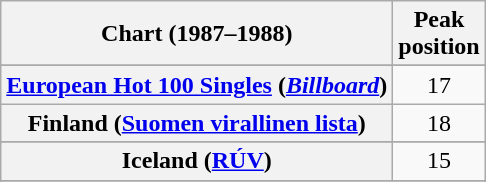<table class="wikitable sortable plainrowheaders" style="text-align:center">
<tr>
<th>Chart (1987–1988)</th>
<th>Peak<br>position</th>
</tr>
<tr>
</tr>
<tr>
<th scope="row"><a href='#'>European Hot 100 Singles</a> (<em><a href='#'>Billboard</a></em>)</th>
<td align="center">17</td>
</tr>
<tr>
<th scope="row">Finland (<a href='#'>Suomen virallinen lista</a>)</th>
<td align="center">18</td>
</tr>
<tr>
</tr>
<tr>
</tr>
<tr>
<th scope="row">Iceland (<a href='#'>RÚV</a>)</th>
<td>15</td>
</tr>
<tr>
</tr>
<tr>
</tr>
<tr>
</tr>
<tr>
</tr>
<tr>
</tr>
</table>
